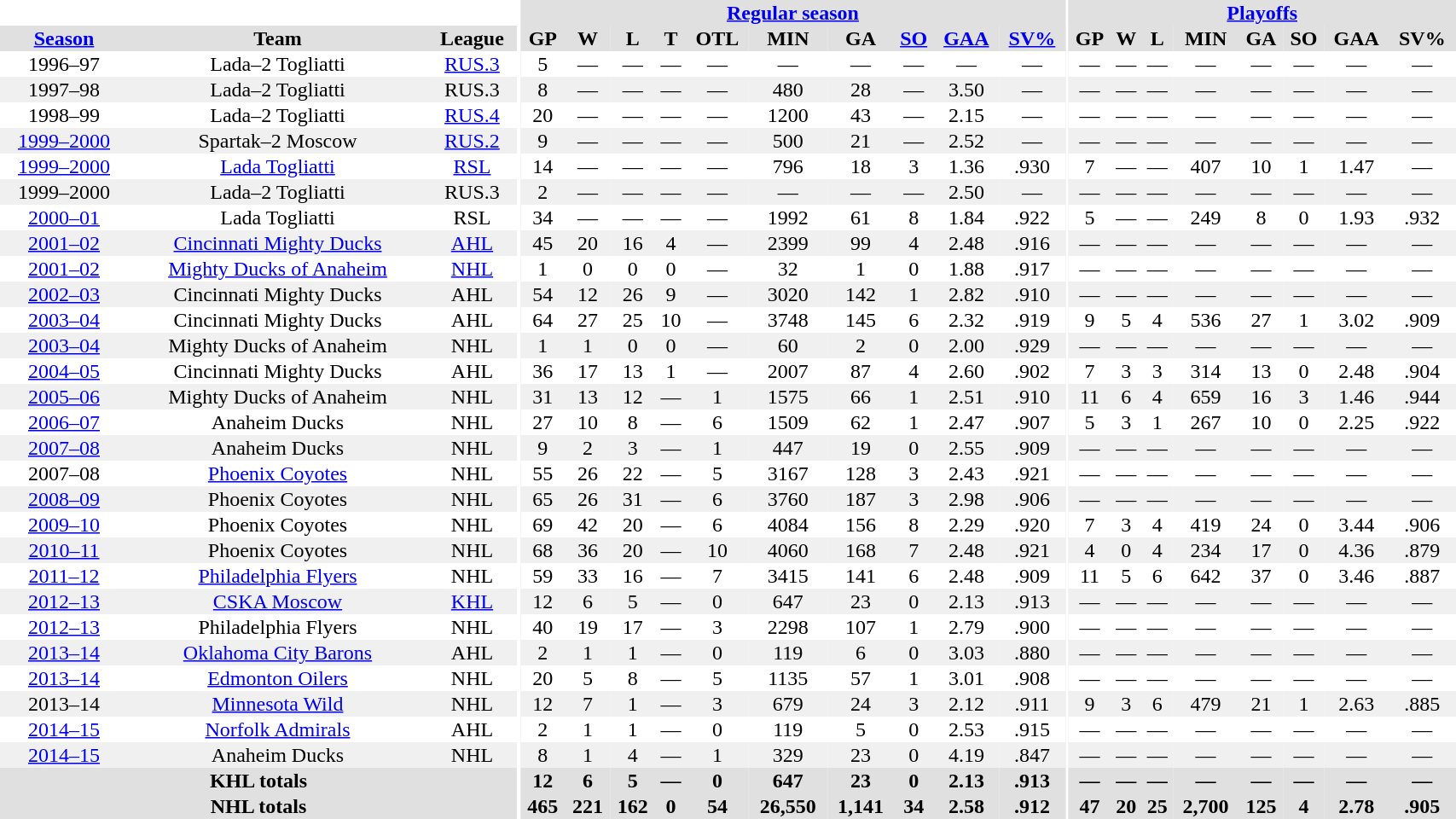<table border="0" cellpadding="1" cellspacing="0" style="width:90%; text-align:center;">
<tr bgcolor="#e0e0e0">
<th colspan="3" bgcolor="#ffffff"></th>
<th rowspan="99" bgcolor="#ffffff"></th>
<th colspan="10" bgcolor="#e0e0e0"><a href='#'>Regular season</a></th>
<th rowspan="99" bgcolor="#ffffff"></th>
<th colspan="8" bgcolor="#e0e0e0"><a href='#'>Playoffs</a></th>
</tr>
<tr bgcolor="#e0e0e0">
<th><a href='#'>Season</a></th>
<th>Team</th>
<th>League</th>
<th>GP</th>
<th>W</th>
<th>L</th>
<th>T</th>
<th>OTL</th>
<th>MIN</th>
<th>GA</th>
<th><a href='#'>SO</a></th>
<th><a href='#'>GAA</a></th>
<th><a href='#'>SV%</a></th>
<th>GP</th>
<th>W</th>
<th>L</th>
<th>MIN</th>
<th>GA</th>
<th>SO</th>
<th>GAA</th>
<th>SV%</th>
</tr>
<tr>
<td>1996–97</td>
<td>Lada–2 Togliatti</td>
<td><a href='#'>RUS.3</a></td>
<td>5</td>
<td>—</td>
<td>—</td>
<td>—</td>
<td>—</td>
<td>—</td>
<td>—</td>
<td>—</td>
<td>—</td>
<td>—</td>
<td>—</td>
<td>—</td>
<td>—</td>
<td>—</td>
<td>—</td>
<td>—</td>
<td>—</td>
<td>—</td>
</tr>
<tr bgcolor="#f0f0f0">
<td>1997–98</td>
<td>Lada–2 Togliatti</td>
<td>RUS.3</td>
<td>8</td>
<td>—</td>
<td>—</td>
<td>—</td>
<td>—</td>
<td>480</td>
<td>28</td>
<td>—</td>
<td>3.50</td>
<td>—</td>
<td>—</td>
<td>—</td>
<td>—</td>
<td>—</td>
<td>—</td>
<td>—</td>
<td>—</td>
<td>—</td>
</tr>
<tr>
<td>1998–99</td>
<td>Lada–2 Togliatti</td>
<td><a href='#'>RUS.4</a></td>
<td>20</td>
<td>—</td>
<td>—</td>
<td>—</td>
<td>—</td>
<td>1200</td>
<td>43</td>
<td>—</td>
<td>2.15</td>
<td>—</td>
<td>—</td>
<td>—</td>
<td>—</td>
<td>—</td>
<td>—</td>
<td>—</td>
<td>—</td>
<td>—</td>
</tr>
<tr bgcolor="#f0f0f0">
<td><a href='#'>1999–2000</a></td>
<td>Spartak–2 Moscow</td>
<td><a href='#'>RUS.2</a></td>
<td>9</td>
<td>—</td>
<td>—</td>
<td>—</td>
<td>—</td>
<td>500</td>
<td>21</td>
<td>—</td>
<td>2.52</td>
<td>—</td>
<td>—</td>
<td>—</td>
<td>—</td>
<td>—</td>
<td>—</td>
<td>—</td>
<td>—</td>
<td>—</td>
</tr>
<tr>
<td><a href='#'>1999–2000</a></td>
<td><a href='#'>Lada Togliatti</a></td>
<td><a href='#'>RSL</a></td>
<td>14</td>
<td>—</td>
<td>—</td>
<td>—</td>
<td>—</td>
<td>796</td>
<td>18</td>
<td>3</td>
<td>1.36</td>
<td>.930</td>
<td>7</td>
<td>—</td>
<td>—</td>
<td>407</td>
<td>10</td>
<td>1</td>
<td>1.47</td>
<td>—</td>
</tr>
<tr bgcolor="#f0f0f0">
<td>1999–2000</td>
<td>Lada–2 Togliatti</td>
<td>RUS.3</td>
<td>2</td>
<td>—</td>
<td>—</td>
<td>—</td>
<td>—</td>
<td>—</td>
<td>—</td>
<td>—</td>
<td>2.50</td>
<td>—</td>
<td>—</td>
<td>—</td>
<td>—</td>
<td>—</td>
<td>—</td>
<td>—</td>
<td>—</td>
<td>—</td>
</tr>
<tr>
<td><a href='#'>2000–01</a></td>
<td>Lada Togliatti</td>
<td>RSL</td>
<td>34</td>
<td>—</td>
<td>—</td>
<td>—</td>
<td>—</td>
<td>1992</td>
<td>61</td>
<td>8</td>
<td>1.84</td>
<td>.922</td>
<td>5</td>
<td>—</td>
<td>—</td>
<td>249</td>
<td>8</td>
<td>0</td>
<td>1.93</td>
<td>.932</td>
</tr>
<tr bgcolor="#f0f0f0">
<td><a href='#'>2001–02</a></td>
<td><a href='#'>Cincinnati Mighty Ducks</a></td>
<td><a href='#'>AHL</a></td>
<td>45</td>
<td>20</td>
<td>16</td>
<td>4</td>
<td>—</td>
<td>2399</td>
<td>99</td>
<td>4</td>
<td>2.48</td>
<td>.916</td>
<td>—</td>
<td>—</td>
<td>—</td>
<td>—</td>
<td>—</td>
<td>—</td>
<td>—</td>
<td>—</td>
</tr>
<tr>
<td><a href='#'>2001–02</a></td>
<td><a href='#'>Mighty Ducks of Anaheim</a></td>
<td><a href='#'>NHL</a></td>
<td>1</td>
<td>0</td>
<td>0</td>
<td>0</td>
<td>—</td>
<td>32</td>
<td>1</td>
<td>0</td>
<td>1.88</td>
<td>.917</td>
<td>—</td>
<td>—</td>
<td>—</td>
<td>—</td>
<td>—</td>
<td>—</td>
<td>—</td>
<td>—</td>
</tr>
<tr bgcolor="#f0f0f0">
<td><a href='#'>2002–03</a></td>
<td>Cincinnati Mighty Ducks</td>
<td>AHL</td>
<td>54</td>
<td>12</td>
<td>26</td>
<td>9</td>
<td>—</td>
<td>3020</td>
<td>142</td>
<td>1</td>
<td>2.82</td>
<td>.910</td>
<td>—</td>
<td>—</td>
<td>—</td>
<td>—</td>
<td>—</td>
<td>—</td>
<td>—</td>
<td>—</td>
</tr>
<tr>
<td><a href='#'>2003–04</a></td>
<td>Cincinnati Mighty Ducks</td>
<td>AHL</td>
<td>64</td>
<td>27</td>
<td>25</td>
<td>10</td>
<td>—</td>
<td>3748</td>
<td>145</td>
<td>6</td>
<td>2.32</td>
<td>.919</td>
<td>9</td>
<td>5</td>
<td>4</td>
<td>536</td>
<td>27</td>
<td>1</td>
<td>3.02</td>
<td>.909</td>
</tr>
<tr bgcolor="#f0f0f0">
<td><a href='#'>2003–04</a></td>
<td>Mighty Ducks of Anaheim</td>
<td>NHL</td>
<td>1</td>
<td>1</td>
<td>0</td>
<td>0</td>
<td>—</td>
<td>60</td>
<td>2</td>
<td>0</td>
<td>2.00</td>
<td>.929</td>
<td>—</td>
<td>—</td>
<td>—</td>
<td>—</td>
<td>—</td>
<td>—</td>
<td>—</td>
<td>—</td>
</tr>
<tr>
<td><a href='#'>2004–05</a></td>
<td>Cincinnati Mighty Ducks</td>
<td>AHL</td>
<td>36</td>
<td>17</td>
<td>13</td>
<td>1</td>
<td>—</td>
<td>2007</td>
<td>87</td>
<td>4</td>
<td>2.60</td>
<td>.902</td>
<td>7</td>
<td>3</td>
<td>3</td>
<td>314</td>
<td>13</td>
<td>0</td>
<td>2.48</td>
<td>.904</td>
</tr>
<tr bgcolor="#f0f0f0">
<td><a href='#'>2005–06</a></td>
<td>Mighty Ducks of Anaheim</td>
<td>NHL</td>
<td>31</td>
<td>13</td>
<td>12</td>
<td>—</td>
<td>1</td>
<td>1575</td>
<td>66</td>
<td>1</td>
<td>2.51</td>
<td>.910</td>
<td>11</td>
<td>6</td>
<td>4</td>
<td>659</td>
<td>16</td>
<td>3</td>
<td>1.46</td>
<td>.944</td>
</tr>
<tr>
<td><a href='#'>2006–07</a></td>
<td>Anaheim Ducks</td>
<td>NHL</td>
<td>27</td>
<td>10</td>
<td>8</td>
<td>—</td>
<td>6</td>
<td>1509</td>
<td>62</td>
<td>1</td>
<td>2.47</td>
<td>.907</td>
<td>5</td>
<td>3</td>
<td>1</td>
<td>267</td>
<td>10</td>
<td>0</td>
<td>2.25</td>
<td>.922</td>
</tr>
<tr bgcolor="#f0f0f0">
<td><a href='#'>2007–08</a></td>
<td>Anaheim Ducks</td>
<td>NHL</td>
<td>9</td>
<td>2</td>
<td>3</td>
<td>—</td>
<td>1</td>
<td>447</td>
<td>19</td>
<td>0</td>
<td>2.55</td>
<td>.909</td>
<td>—</td>
<td>—</td>
<td>—</td>
<td>—</td>
<td>—</td>
<td>—</td>
<td>—</td>
<td>—</td>
</tr>
<tr>
<td>2007–08</td>
<td><a href='#'>Phoenix Coyotes</a></td>
<td>NHL</td>
<td>55</td>
<td>26</td>
<td>22</td>
<td>—</td>
<td>5</td>
<td>3167</td>
<td>128</td>
<td>3</td>
<td>2.43</td>
<td>.921</td>
<td>—</td>
<td>—</td>
<td>—</td>
<td>—</td>
<td>—</td>
<td>—</td>
<td>—</td>
<td>—</td>
</tr>
<tr bgcolor="#f0f0f0">
<td><a href='#'>2008–09</a></td>
<td>Phoenix Coyotes</td>
<td>NHL</td>
<td>65</td>
<td>26</td>
<td>31</td>
<td>—</td>
<td>6</td>
<td>3760</td>
<td>187</td>
<td>3</td>
<td>2.98</td>
<td>.906</td>
<td>—</td>
<td>—</td>
<td>—</td>
<td>—</td>
<td>—</td>
<td>—</td>
<td>—</td>
<td>—</td>
</tr>
<tr>
<td><a href='#'>2009–10</a></td>
<td>Phoenix Coyotes</td>
<td>NHL</td>
<td>69</td>
<td>42</td>
<td>20</td>
<td>—</td>
<td>6</td>
<td>4084</td>
<td>156</td>
<td>8</td>
<td>2.29</td>
<td>.920</td>
<td>7</td>
<td>3</td>
<td>4</td>
<td>419</td>
<td>24</td>
<td>0</td>
<td>3.44</td>
<td>.906</td>
</tr>
<tr bgcolor="#f0f0f0">
<td><a href='#'>2010–11</a></td>
<td>Phoenix Coyotes</td>
<td>NHL</td>
<td>68</td>
<td>36</td>
<td>20</td>
<td>—</td>
<td>10</td>
<td>4060</td>
<td>168</td>
<td>7</td>
<td>2.48</td>
<td>.921</td>
<td>4</td>
<td>0</td>
<td>4</td>
<td>234</td>
<td>17</td>
<td>0</td>
<td>4.36</td>
<td>.879</td>
</tr>
<tr>
<td><a href='#'>2011–12</a></td>
<td><a href='#'>Philadelphia Flyers</a></td>
<td>NHL</td>
<td>59</td>
<td>33</td>
<td>16</td>
<td>—</td>
<td>7</td>
<td>3415</td>
<td>141</td>
<td>6</td>
<td>2.48</td>
<td>.909</td>
<td>11</td>
<td>5</td>
<td>6</td>
<td>642</td>
<td>37</td>
<td>0</td>
<td>3.46</td>
<td>.887</td>
</tr>
<tr bgcolor="#f0f0f0">
<td><a href='#'>2012–13</a></td>
<td><a href='#'>CSKA Moscow</a></td>
<td><a href='#'>KHL</a></td>
<td>12</td>
<td>6</td>
<td>5</td>
<td>—</td>
<td>0</td>
<td>647</td>
<td>23</td>
<td>0</td>
<td>2.13</td>
<td>.913</td>
<td>—</td>
<td>—</td>
<td>—</td>
<td>—</td>
<td>—</td>
<td>—</td>
<td>—</td>
<td>—</td>
</tr>
<tr>
<td><a href='#'>2012–13</a></td>
<td>Philadelphia Flyers</td>
<td>NHL</td>
<td>40</td>
<td>19</td>
<td>17</td>
<td>—</td>
<td>3</td>
<td>2298</td>
<td>107</td>
<td>1</td>
<td>2.79</td>
<td>.900</td>
<td>—</td>
<td>—</td>
<td>—</td>
<td>—</td>
<td>—</td>
<td>—</td>
<td>—</td>
<td>—</td>
</tr>
<tr bgcolor="#f0f0f0">
<td><a href='#'>2013–14</a></td>
<td><a href='#'>Oklahoma City Barons</a></td>
<td>AHL</td>
<td>2</td>
<td>1</td>
<td>1</td>
<td>—</td>
<td>0</td>
<td>119</td>
<td>6</td>
<td>0</td>
<td>3.03</td>
<td>.880</td>
<td>—</td>
<td>—</td>
<td>—</td>
<td>—</td>
<td>—</td>
<td>—</td>
<td>—</td>
<td>—</td>
</tr>
<tr>
<td><a href='#'>2013–14</a></td>
<td><a href='#'>Edmonton Oilers</a></td>
<td>NHL</td>
<td>20</td>
<td>5</td>
<td>8</td>
<td>—</td>
<td>5</td>
<td>1135</td>
<td>57</td>
<td>1</td>
<td>3.01</td>
<td>.908</td>
<td>—</td>
<td>—</td>
<td>—</td>
<td>—</td>
<td>—</td>
<td>—</td>
<td>—</td>
<td>—</td>
</tr>
<tr bgcolor="#f0f0f0">
<td>2013–14</td>
<td><a href='#'>Minnesota Wild</a></td>
<td>NHL</td>
<td>12</td>
<td>7</td>
<td>1</td>
<td>—</td>
<td>3</td>
<td>679</td>
<td>24</td>
<td>3</td>
<td>2.12</td>
<td>.911</td>
<td>9</td>
<td>3</td>
<td>6</td>
<td>479</td>
<td>21</td>
<td>1</td>
<td>2.63</td>
<td>.885</td>
</tr>
<tr>
<td><a href='#'>2014–15</a></td>
<td><a href='#'>Norfolk Admirals</a></td>
<td>AHL</td>
<td>2</td>
<td>1</td>
<td>1</td>
<td>—</td>
<td>0</td>
<td>119</td>
<td>5</td>
<td>0</td>
<td>2.53</td>
<td>.915</td>
<td>—</td>
<td>—</td>
<td>—</td>
<td>—</td>
<td>—</td>
<td>—</td>
<td>—</td>
<td>—</td>
</tr>
<tr bgcolor="#f0f0f0">
<td><a href='#'>2014–15</a></td>
<td>Anaheim Ducks</td>
<td>NHL</td>
<td>8</td>
<td>1</td>
<td>4</td>
<td>—</td>
<td>1</td>
<td>329</td>
<td>23</td>
<td>0</td>
<td>4.19</td>
<td>.847</td>
<td>—</td>
<td>—</td>
<td>—</td>
<td>—</td>
<td>—</td>
<td>—</td>
<td>—</td>
<td>—</td>
</tr>
<tr bgcolor="#e0e0e0">
<th colspan=3>KHL totals</th>
<th>12</th>
<th>6</th>
<th>5</th>
<th>—</th>
<th>0</th>
<th>647</th>
<th>23</th>
<th>0</th>
<th>2.13</th>
<th>.913</th>
<th>—</th>
<th>—</th>
<th>—</th>
<th>—</th>
<th>—</th>
<th>—</th>
<th>—</th>
<th>—</th>
</tr>
<tr bgcolor="#e0e0e0">
<th colspan=3>NHL totals</th>
<th>465</th>
<th>221</th>
<th>162</th>
<th>0</th>
<th>54</th>
<th>26,550</th>
<th>1,141</th>
<th>34</th>
<th>2.58</th>
<th>.912</th>
<th>47</th>
<th>20</th>
<th>25</th>
<th>2,700</th>
<th>125</th>
<th>4</th>
<th>2.78</th>
<th>.905</th>
</tr>
</table>
